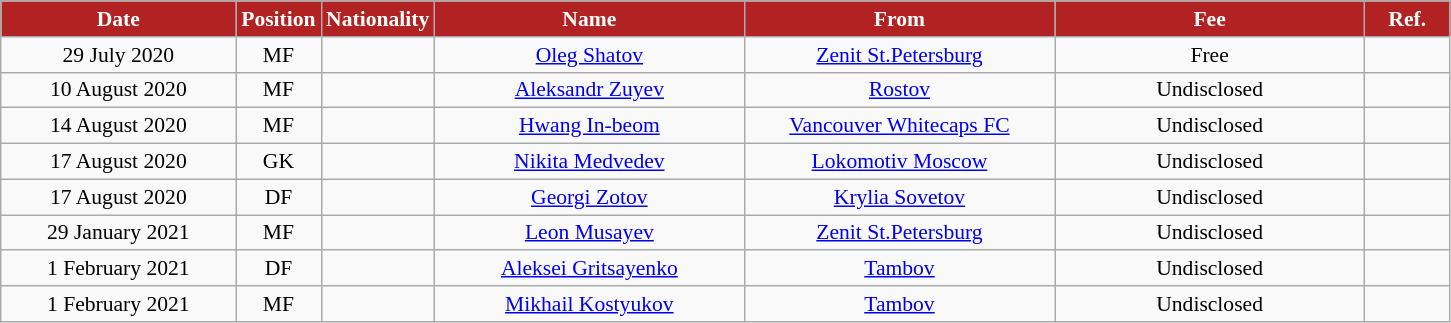<table class="wikitable"  style="text-align:center; font-size:90%; ">
<tr>
<th style="background:#B22222; color:white; width:150px;">Date</th>
<th style="background:#B22222; color:white; width:50px;">Position</th>
<th style="background:#B22222; color:white; width:50px;">Nationality</th>
<th style="background:#B22222; color:white; width:200px;">Name</th>
<th style="background:#B22222; color:white; width:200px;">From</th>
<th style="background:#B22222; color:white; width:200px;">Fee</th>
<th style="background:#B22222; color:white; width:50px;">Ref.</th>
</tr>
<tr>
<td>29 July 2020</td>
<td>MF</td>
<td></td>
<td><a href='#'>Oleg Shatov</a></td>
<td><a href='#'>Zenit St.Petersburg</a></td>
<td>Free</td>
<td></td>
</tr>
<tr>
<td>10 August 2020</td>
<td>MF</td>
<td></td>
<td><a href='#'>Aleksandr Zuyev</a></td>
<td><a href='#'>Rostov</a></td>
<td>Undisclosed</td>
<td></td>
</tr>
<tr>
<td>14 August 2020</td>
<td>MF</td>
<td></td>
<td><a href='#'>Hwang In-beom</a></td>
<td><a href='#'>Vancouver Whitecaps FC</a></td>
<td>Undisclosed</td>
<td></td>
</tr>
<tr>
<td>17 August 2020</td>
<td>GK</td>
<td></td>
<td><a href='#'>Nikita Medvedev</a></td>
<td><a href='#'>Lokomotiv Moscow</a></td>
<td>Undisclosed</td>
<td></td>
</tr>
<tr>
<td>17 August 2020</td>
<td>DF</td>
<td></td>
<td><a href='#'>Georgi Zotov</a></td>
<td><a href='#'>Krylia Sovetov</a></td>
<td>Undisclosed</td>
<td></td>
</tr>
<tr>
<td>29 January 2021</td>
<td>MF</td>
<td></td>
<td><a href='#'>Leon Musayev</a></td>
<td><a href='#'>Zenit St.Petersburg</a></td>
<td>Undisclosed</td>
<td></td>
</tr>
<tr>
<td>1 February 2021</td>
<td>DF</td>
<td></td>
<td><a href='#'>Aleksei Gritsayenko</a></td>
<td><a href='#'>Tambov</a></td>
<td>Undisclosed</td>
<td></td>
</tr>
<tr>
<td>1 February 2021</td>
<td>MF</td>
<td></td>
<td><a href='#'>Mikhail Kostyukov</a></td>
<td><a href='#'>Tambov</a></td>
<td>Undisclosed</td>
<td></td>
</tr>
</table>
